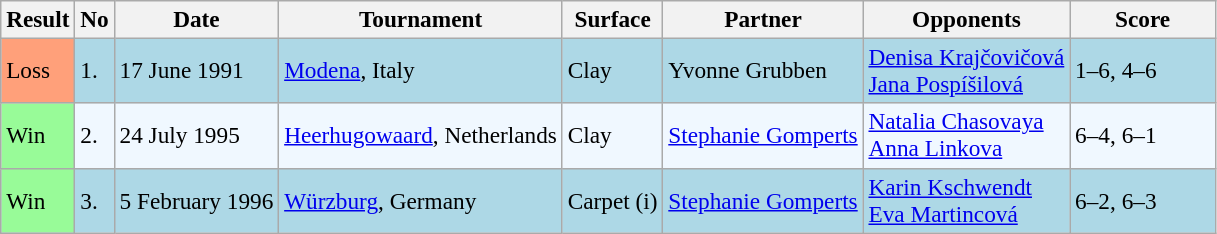<table class="sortable wikitable" style="font-size:97%;">
<tr>
<th>Result</th>
<th>No</th>
<th>Date</th>
<th>Tournament</th>
<th>Surface</th>
<th>Partner</th>
<th>Opponents</th>
<th style="width:90px" class="unsortable">Score</th>
</tr>
<tr bgcolor="lightblue">
<td style="background:#ffa07a;">Loss</td>
<td>1.</td>
<td>17 June 1991</td>
<td><a href='#'>Modena</a>, Italy</td>
<td>Clay</td>
<td> Yvonne Grubben</td>
<td> <a href='#'>Denisa Krajčovičová</a> <br>  <a href='#'>Jana Pospíšilová</a></td>
<td>1–6, 4–6</td>
</tr>
<tr style="background:#f0f8ff;">
<td style="background:#98fb98;">Win</td>
<td>2.</td>
<td>24 July 1995</td>
<td><a href='#'>Heerhugowaard</a>, Netherlands</td>
<td>Clay</td>
<td> <a href='#'>Stephanie Gomperts</a></td>
<td> <a href='#'>Natalia Chasovaya</a> <br>  <a href='#'>Anna Linkova</a></td>
<td>6–4, 6–1</td>
</tr>
<tr style="background:lightblue;">
<td style="background:#98fb98;">Win</td>
<td>3.</td>
<td>5 February 1996</td>
<td><a href='#'>Würzburg</a>, Germany</td>
<td>Carpet (i)</td>
<td> <a href='#'>Stephanie Gomperts</a></td>
<td> <a href='#'>Karin Kschwendt</a> <br>  <a href='#'>Eva Martincová</a></td>
<td>6–2, 6–3</td>
</tr>
</table>
